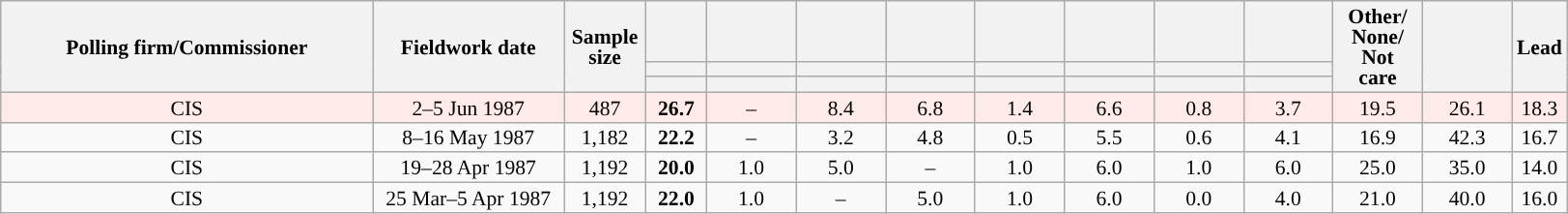<table class="wikitable collapsible collapsed" style="text-align:center; font-size:90%; line-height:14px;">
<tr style="height:42px;">
<th style="width:250px;" rowspan="3">Polling firm/Commissioner</th>
<th style="width:125px;" rowspan="3">Fieldwork date</th>
<th style="width:50px;" rowspan="3">Sample size</th>
<th style="width:35px;"></th>
<th style="width:55px;"></th>
<th style="width:55px;"></th>
<th style="width:55px;"></th>
<th style="width:55px;"></th>
<th style="width:55px;"></th>
<th style="width:55px;"></th>
<th style="width:55px;"></th>
<th style="width:55px;" rowspan="3">Other/<br>None/<br>Not<br>care</th>
<th style="width:55px;" rowspan="3"></th>
<th style="width:30px;" rowspan="3">Lead</th>
</tr>
<tr>
<th style="color:inherit;background:"></th>
<th style="color:inherit;background:"></th>
<th style="color:inherit;background:"></th>
<th style="color:inherit;background:"></th>
<th style="color:inherit;background:"></th>
<th style="color:inherit;background:"></th>
<th style="color:inherit;background:"></th>
<th style="color:inherit;background:"></th>
</tr>
<tr>
<th></th>
<th></th>
<th></th>
<th></th>
<th></th>
<th></th>
<th></th>
<th></th>
</tr>
<tr style="background:#FFEAEA;">
<td>CIS</td>
<td>2–5 Jun 1987</td>
<td>487</td>
<td><strong>26.7</strong></td>
<td>–</td>
<td>8.4</td>
<td>6.8</td>
<td>1.4</td>
<td>6.6</td>
<td>0.8</td>
<td>3.7</td>
<td>19.5</td>
<td>26.1</td>
<td style="background:">18.3</td>
</tr>
<tr>
<td>CIS</td>
<td>8–16 May 1987</td>
<td>1,182</td>
<td><strong>22.2</strong></td>
<td>–</td>
<td>3.2</td>
<td>4.8</td>
<td>0.5</td>
<td>5.5</td>
<td>0.6</td>
<td>4.1</td>
<td>16.9</td>
<td>42.3</td>
<td style="background:">16.7</td>
</tr>
<tr>
<td>CIS</td>
<td>19–28 Apr 1987</td>
<td>1,192</td>
<td><strong>20.0</strong></td>
<td>1.0</td>
<td>5.0</td>
<td>–</td>
<td>1.0</td>
<td>6.0</td>
<td>1.0</td>
<td>6.0</td>
<td>25.0</td>
<td>35.0</td>
<td style="background:">14.0</td>
</tr>
<tr>
<td>CIS</td>
<td>25 Mar–5 Apr 1987</td>
<td>1,192</td>
<td><strong>22.0</strong></td>
<td>1.0</td>
<td>–</td>
<td>5.0</td>
<td>1.0</td>
<td>6.0</td>
<td>0.0</td>
<td>4.0</td>
<td>21.0</td>
<td>40.0</td>
<td style="background:">16.0</td>
</tr>
</table>
